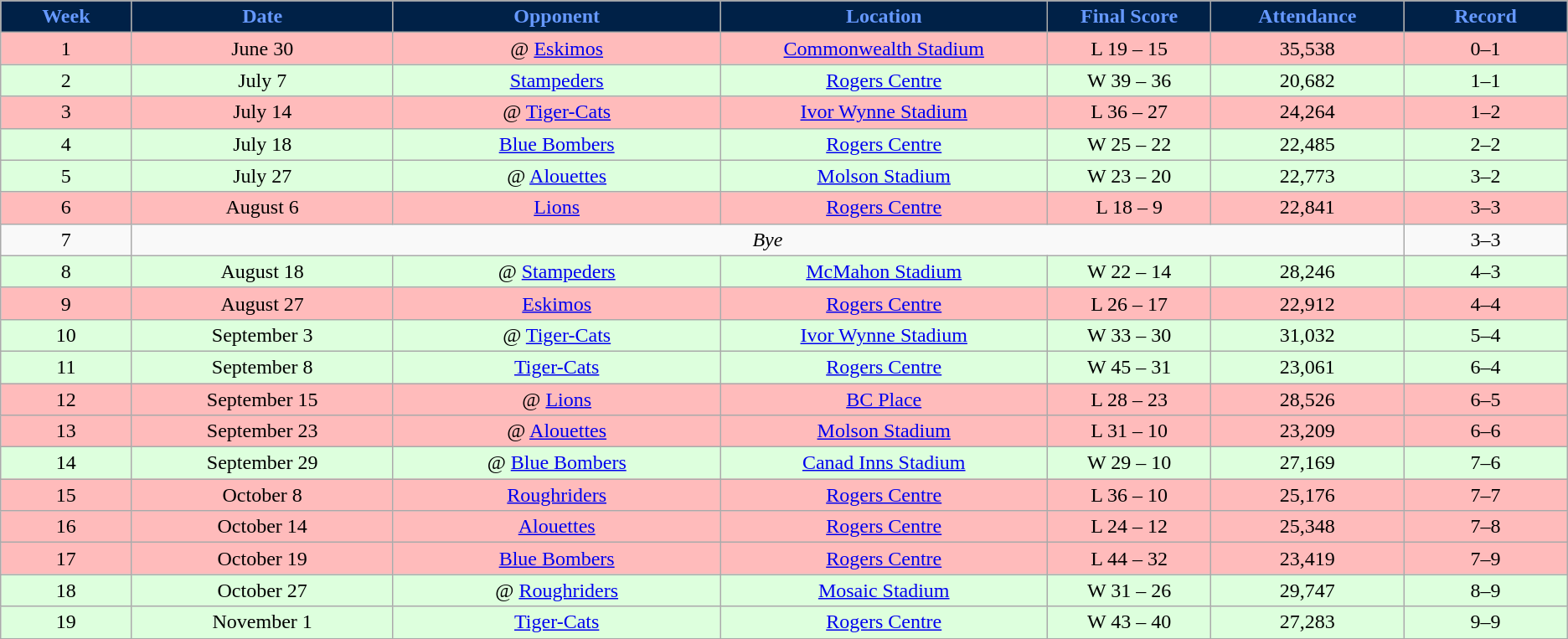<table class="wikitable sortable">
<tr>
<th style="background:#002147;color:#6699FF;" width="4%">Week</th>
<th style="background:#002147;color:#6699FF;" width="8%">Date</th>
<th style="background:#002147;color:#6699FF;" width="10%">Opponent</th>
<th style="background:#002147;color:#6699FF;" width="10%">Location</th>
<th style="background:#002147;color:#6699FF;" width="5%">Final Score</th>
<th style="background:#002147;color:#6699FF;" width="5%">Attendance</th>
<th style="background:#002147;color:#6699FF;" width="5%">Record</th>
</tr>
<tr align="center" bgcolor="#ffbbbb">
<td>1</td>
<td>June 30</td>
<td>@ <a href='#'>Eskimos</a></td>
<td><a href='#'>Commonwealth Stadium</a></td>
<td>L 19 – 15</td>
<td>35,538</td>
<td>0–1</td>
</tr>
<tr align="center" bgcolor="#ddffdd">
<td>2</td>
<td>July 7</td>
<td><a href='#'>Stampeders</a></td>
<td><a href='#'>Rogers Centre</a></td>
<td>W 39 – 36</td>
<td>20,682</td>
<td>1–1</td>
</tr>
<tr align="center" bgcolor="#ffbbbb">
<td>3</td>
<td>July 14</td>
<td>@ <a href='#'>Tiger-Cats</a></td>
<td><a href='#'>Ivor Wynne Stadium</a></td>
<td>L 36 – 27</td>
<td>24,264</td>
<td>1–2</td>
</tr>
<tr align="center" bgcolor="#ddffdd">
<td>4</td>
<td>July 18</td>
<td><a href='#'>Blue Bombers</a></td>
<td><a href='#'>Rogers Centre</a></td>
<td>W 25 – 22</td>
<td>22,485</td>
<td>2–2</td>
</tr>
<tr align="center" bgcolor="#ddffdd">
<td>5</td>
<td>July 27</td>
<td>@ <a href='#'>Alouettes</a></td>
<td><a href='#'>Molson Stadium</a></td>
<td>W 23 – 20</td>
<td>22,773</td>
<td>3–2</td>
</tr>
<tr align="center" bgcolor="#ffbbbb">
<td>6</td>
<td>August 6</td>
<td><a href='#'>Lions</a></td>
<td><a href='#'>Rogers Centre</a></td>
<td>L 18 – 9</td>
<td>22,841</td>
<td>3–3</td>
</tr>
<tr align="center">
<td>7</td>
<td colSpan=5 align="center"><em>Bye</em></td>
<td>3–3</td>
</tr>
<tr align="center" bgcolor="#ddffdd">
<td>8</td>
<td>August 18</td>
<td>@ <a href='#'>Stampeders</a></td>
<td><a href='#'>McMahon Stadium</a></td>
<td>W 22 – 14</td>
<td>28,246</td>
<td>4–3</td>
</tr>
<tr align="center" bgcolor="#ffbbbb">
<td>9</td>
<td>August 27</td>
<td><a href='#'>Eskimos</a></td>
<td><a href='#'>Rogers Centre</a></td>
<td>L 26 – 17</td>
<td>22,912</td>
<td>4–4</td>
</tr>
<tr align="center" bgcolor="#ddffdd">
<td>10</td>
<td>September 3</td>
<td>@ <a href='#'>Tiger-Cats</a></td>
<td><a href='#'>Ivor Wynne Stadium</a></td>
<td>W 33 – 30</td>
<td>31,032</td>
<td>5–4</td>
</tr>
<tr align="center" bgcolor="#ddffdd">
<td>11</td>
<td>September 8</td>
<td><a href='#'>Tiger-Cats</a></td>
<td><a href='#'>Rogers Centre</a></td>
<td>W 45 – 31</td>
<td>23,061</td>
<td>6–4</td>
</tr>
<tr align="center" bgcolor="#ffbbbb">
<td>12</td>
<td>September 15</td>
<td>@ <a href='#'>Lions</a></td>
<td><a href='#'>BC Place</a></td>
<td>L 28 – 23</td>
<td>28,526</td>
<td>6–5</td>
</tr>
<tr align="center" bgcolor="#ffbbbb">
<td>13</td>
<td>September 23</td>
<td>@ <a href='#'>Alouettes</a></td>
<td><a href='#'>Molson Stadium</a></td>
<td>L 31 – 10</td>
<td>23,209</td>
<td>6–6</td>
</tr>
<tr align="center" bgcolor="#ddffdd">
<td>14</td>
<td>September 29</td>
<td>@ <a href='#'>Blue Bombers</a></td>
<td><a href='#'>Canad Inns Stadium</a></td>
<td>W 29 – 10</td>
<td>27,169</td>
<td>7–6</td>
</tr>
<tr align="center" bgcolor="#ffbbbb">
<td>15</td>
<td>October 8</td>
<td><a href='#'>Roughriders</a></td>
<td><a href='#'>Rogers Centre</a></td>
<td>L 36 – 10</td>
<td>25,176</td>
<td>7–7</td>
</tr>
<tr align="center" bgcolor="#ffbbbb">
<td>16</td>
<td>October 14</td>
<td><a href='#'>Alouettes</a></td>
<td><a href='#'>Rogers Centre</a></td>
<td>L 24 – 12</td>
<td>25,348</td>
<td>7–8</td>
</tr>
<tr align="center" bgcolor="#ffbbbb">
<td>17</td>
<td>October 19</td>
<td><a href='#'>Blue Bombers</a></td>
<td><a href='#'>Rogers Centre</a></td>
<td>L 44 – 32</td>
<td>23,419</td>
<td>7–9</td>
</tr>
<tr align="center" bgcolor="#ddffdd">
<td>18</td>
<td>October 27</td>
<td>@ <a href='#'>Roughriders</a></td>
<td><a href='#'>Mosaic Stadium</a></td>
<td>W 31 – 26</td>
<td>29,747</td>
<td>8–9</td>
</tr>
<tr align="center" bgcolor="#ddffdd">
<td>19</td>
<td>November 1</td>
<td><a href='#'>Tiger-Cats</a></td>
<td><a href='#'>Rogers Centre</a></td>
<td>W 43 – 40</td>
<td>27,283</td>
<td>9–9</td>
</tr>
<tr>
</tr>
</table>
